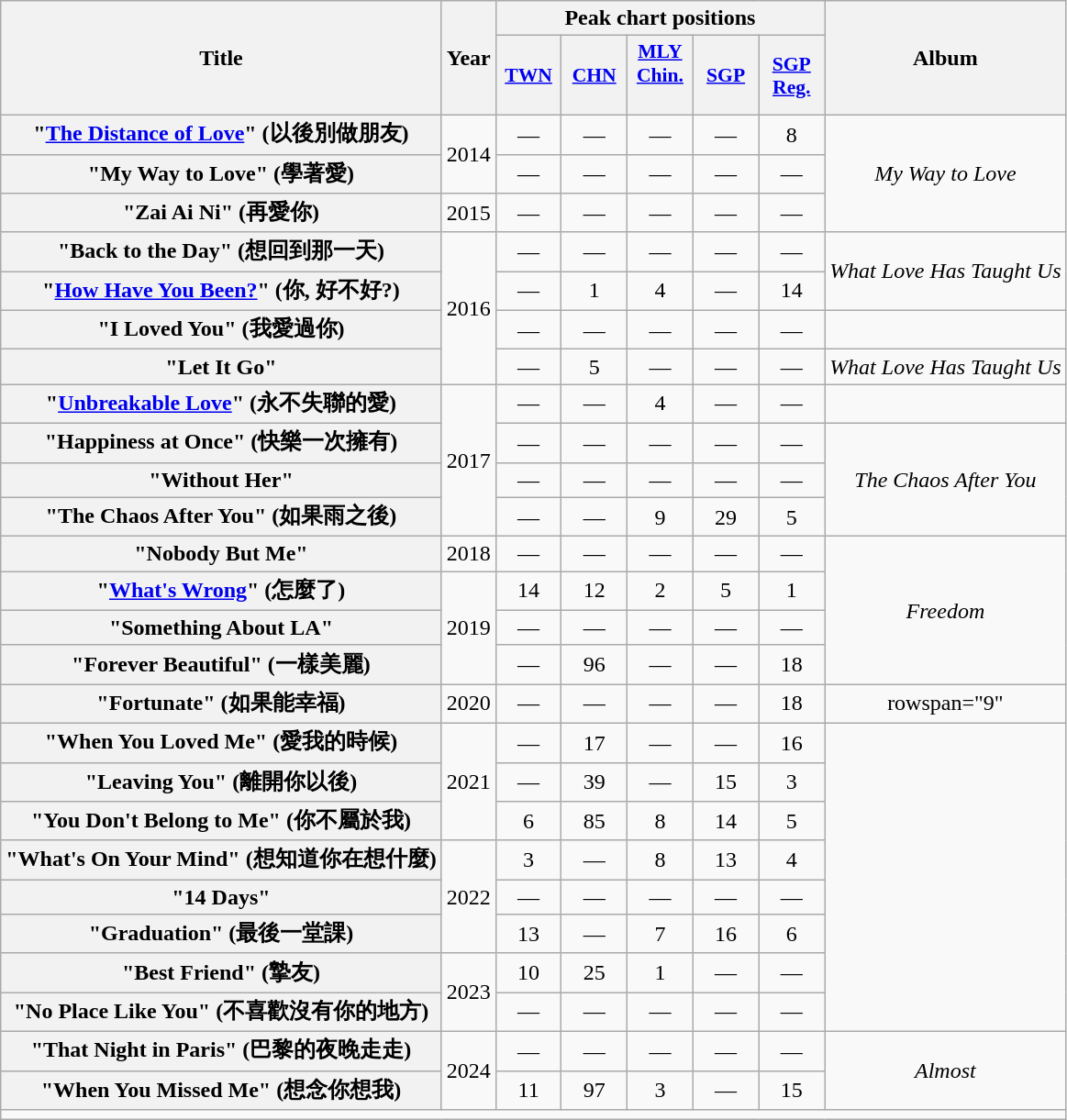<table class="wikitable plainrowheaders" style="text-align:center;">
<tr>
<th rowspan="2" scope="col">Title</th>
<th rowspan="2" scope="col">Year</th>
<th colspan="5">Peak chart positions</th>
<th rowspan="2" scope="col">Album</th>
</tr>
<tr>
<th scope="col" style="width:2.85em;font-size:90%;"><a href='#'>TWN</a><br></th>
<th scope="col" style="width:2.85em;font-size:90%;"><a href='#'>CHN</a><br></th>
<th scope="col" style="width:2.85em;font-size:90%;"><a href='#'>MLY Chin.</a><br><br></th>
<th scope="col" style="width:2.85em;font-size:90%;"><a href='#'>SGP</a><br></th>
<th scope="col" style="width:2.85em;font-size:90%;"><a href='#'>SGP Reg.</a><br></th>
</tr>
<tr>
<th scope="row">"<a href='#'>The Distance of Love</a>" (以後別做朋友)</th>
<td rowspan="2">2014</td>
<td>—</td>
<td>—</td>
<td>—</td>
<td>—</td>
<td>8</td>
<td rowspan="3"><em>My Way to Love</em></td>
</tr>
<tr>
<th scope="row">"My Way to Love" (學著愛)<br></th>
<td>—</td>
<td>—</td>
<td>—</td>
<td>—</td>
<td>—</td>
</tr>
<tr>
<th scope="row">"Zai Ai Ni" (再愛你)</th>
<td>2015</td>
<td>—</td>
<td>—</td>
<td>—</td>
<td>—</td>
<td>—</td>
</tr>
<tr>
<th scope="row">"Back to the Day" (想回到那一天)</th>
<td rowspan="4">2016</td>
<td>—</td>
<td>—</td>
<td>—</td>
<td>—</td>
<td>—</td>
<td rowspan="2"><em>What Love Has Taught Us</em></td>
</tr>
<tr>
<th scope="row">"<a href='#'>How Have You Been?</a>" (你, 好不好?)</th>
<td>—</td>
<td>1</td>
<td>4</td>
<td>—</td>
<td>14</td>
</tr>
<tr>
<th scope="row">"I Loved You" (我愛過你)</th>
<td>—</td>
<td>—</td>
<td>—</td>
<td>—</td>
<td>—</td>
<td></td>
</tr>
<tr>
<th scope="row">"Let It Go"</th>
<td>—</td>
<td>5</td>
<td>—</td>
<td>—</td>
<td>—</td>
<td><em>What Love Has Taught Us</em></td>
</tr>
<tr>
<th scope="row">"<a href='#'>Unbreakable Love</a>" (永不失聯的愛)</th>
<td rowspan="4">2017</td>
<td>—</td>
<td>—</td>
<td>4</td>
<td>—</td>
<td>—</td>
<td></td>
</tr>
<tr>
<th scope="row">"Happiness at Once" (快樂一次擁有)</th>
<td>—</td>
<td>—</td>
<td>—</td>
<td>—</td>
<td>—</td>
<td rowspan="3"><em>The Chaos After You</em></td>
</tr>
<tr>
<th scope="row">"Without Her"</th>
<td>—</td>
<td>—</td>
<td>—</td>
<td>—</td>
<td>—</td>
</tr>
<tr>
<th scope="row">"The Chaos After You" (如果雨之後)</th>
<td>—</td>
<td>—</td>
<td>9</td>
<td>29</td>
<td>5</td>
</tr>
<tr>
<th scope="row">"Nobody But Me"</th>
<td>2018</td>
<td>—</td>
<td>—</td>
<td>—</td>
<td>—</td>
<td>—</td>
<td rowspan="4"><em>Freedom</em></td>
</tr>
<tr>
<th scope="row">"<a href='#'>What's Wrong</a>" (怎麼了)</th>
<td rowspan="3">2019</td>
<td>14</td>
<td>12</td>
<td>2</td>
<td>5</td>
<td>1</td>
</tr>
<tr>
<th scope="row">"Something About LA"</th>
<td>—</td>
<td>—</td>
<td>—</td>
<td>—</td>
<td>—</td>
</tr>
<tr>
<th scope="row">"Forever Beautiful" (一樣美麗)</th>
<td>—</td>
<td>96</td>
<td>—</td>
<td>—</td>
<td>18</td>
</tr>
<tr>
<th scope="row">"Fortunate" (如果能幸福)</th>
<td>2020</td>
<td>—</td>
<td>—</td>
<td>—</td>
<td>—</td>
<td>18</td>
<td>rowspan="9" </td>
</tr>
<tr>
<th scope="row">"When You Loved Me" (愛我的時候)<br></th>
<td rowspan="3">2021</td>
<td>—</td>
<td>17</td>
<td>—</td>
<td>—</td>
<td>16</td>
</tr>
<tr>
<th scope="row">"Leaving You" (離開你以後)</th>
<td>—</td>
<td>39</td>
<td>—</td>
<td>15</td>
<td>3</td>
</tr>
<tr>
<th scope="row">"You Don't Belong to Me" (你不屬於我)</th>
<td>6</td>
<td>85</td>
<td>8</td>
<td>14</td>
<td>5</td>
</tr>
<tr>
<th scope="row">"What's On Your Mind" (想知道你在想什麼)</th>
<td rowspan="3">2022</td>
<td>3</td>
<td>—</td>
<td>8</td>
<td>13</td>
<td>4</td>
</tr>
<tr>
<th scope="row">"14 Days"</th>
<td>—</td>
<td>—</td>
<td>—</td>
<td>—</td>
<td>—</td>
</tr>
<tr>
<th scope="row">"Graduation" (最後一堂課)<br></th>
<td>13</td>
<td>—</td>
<td>7</td>
<td>16</td>
<td>6</td>
</tr>
<tr>
<th scope="row">"Best Friend" (摯友)</th>
<td rowspan="2">2023</td>
<td>10</td>
<td>25</td>
<td>1</td>
<td>—</td>
<td>—</td>
</tr>
<tr>
<th scope="row">"No Place Like You" (不喜歡沒有你的地方)</th>
<td>—</td>
<td>—</td>
<td>—</td>
<td>—</td>
<td>—</td>
</tr>
<tr>
<th scope="row">"That Night in Paris" (巴黎的夜晚走走)</th>
<td rowspan="2">2024</td>
<td>—</td>
<td>—</td>
<td>—</td>
<td>—</td>
<td>—</td>
<td rowspan="2"><em>Almost</em></td>
</tr>
<tr>
<th scope="row">"When You Missed Me" (想念你想我)</th>
<td>11</td>
<td>97</td>
<td>3</td>
<td>—</td>
<td>15</td>
</tr>
<tr>
<td colspan="8"></td>
</tr>
</table>
